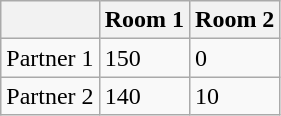<table class="wikitable">
<tr>
<th></th>
<th>Room 1</th>
<th>Room 2</th>
</tr>
<tr>
<td>Partner 1</td>
<td>150</td>
<td>0</td>
</tr>
<tr>
<td>Partner 2</td>
<td>140</td>
<td>10</td>
</tr>
</table>
